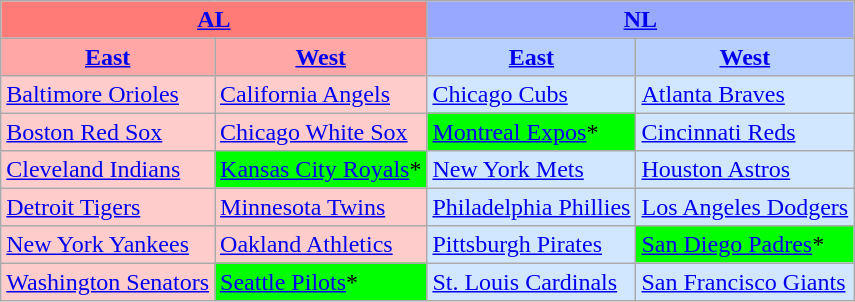<table class="wikitable" style="font-size:100%;line-height:1.1;">
<tr>
<th colspan="2" style="background-color: #FF7B77;"><a href='#'>AL</a></th>
<th colspan="2" style="background-color: #99A8FF;"><a href='#'>NL</a></th>
</tr>
<tr>
<th style="background-color: #FFA7A7;"><a href='#'>East</a></th>
<th style="background-color: #FFA7A7;"><a href='#'>West</a></th>
<th style="background-color: #B7D0FF;"><a href='#'>East</a></th>
<th style="background-color: #B7D0FF;"><a href='#'>West</a></th>
</tr>
<tr>
<td style="background-color: #FFCCCC;"><a href='#'>Baltimore Orioles</a></td>
<td style="background-color: #FFCCCC;"><a href='#'>California Angels</a></td>
<td style="background-color: #D0E7FF;"><a href='#'>Chicago Cubs</a></td>
<td style="background-color: #D0E7FF;"><a href='#'>Atlanta Braves</a></td>
</tr>
<tr>
<td style="background-color: #FFCCCC;"><a href='#'>Boston Red Sox</a></td>
<td style="background-color: #FFCCCC;"><a href='#'>Chicago White Sox</a></td>
<td style="background-color: #00FF00;"><a href='#'>Montreal Expos</a>*</td>
<td style="background-color: #D0E7FF;"><a href='#'>Cincinnati Reds</a></td>
</tr>
<tr>
<td style="background-color: #FFCCCC;"><a href='#'>Cleveland Indians</a></td>
<td style="background-color: #00FF00;"><a href='#'>Kansas City Royals</a>*</td>
<td style="background-color: #D0E7FF;"><a href='#'>New York Mets</a></td>
<td style="background-color: #D0E7FF;"><a href='#'>Houston Astros</a></td>
</tr>
<tr>
<td style="background-color: #FFCCCC;"><a href='#'>Detroit Tigers</a></td>
<td style="background-color: #FFCCCC;"><a href='#'>Minnesota Twins</a></td>
<td style="background-color: #D0E7FF;"><a href='#'>Philadelphia Phillies</a></td>
<td style="background-color: #D0E7FF;"><a href='#'>Los Angeles Dodgers</a></td>
</tr>
<tr>
<td style="background-color: #FFCCCC;"><a href='#'>New York Yankees</a></td>
<td style="background-color: #FFCCCC;"><a href='#'>Oakland Athletics</a></td>
<td style="background-color: #D0E7FF;"><a href='#'>Pittsburgh Pirates</a></td>
<td style="background-color: #00FF00;"><a href='#'>San Diego Padres</a>*</td>
</tr>
<tr>
<td style="background-color: #FFCCCC;"><a href='#'>Washington Senators</a></td>
<td style="background-color: #00FF00;"><a href='#'>Seattle Pilots</a>*</td>
<td style="background-color: #D0E7FF;"><a href='#'>St. Louis Cardinals</a></td>
<td style="background-color: #D0E7FF;"><a href='#'>San Francisco Giants</a></td>
</tr>
</table>
